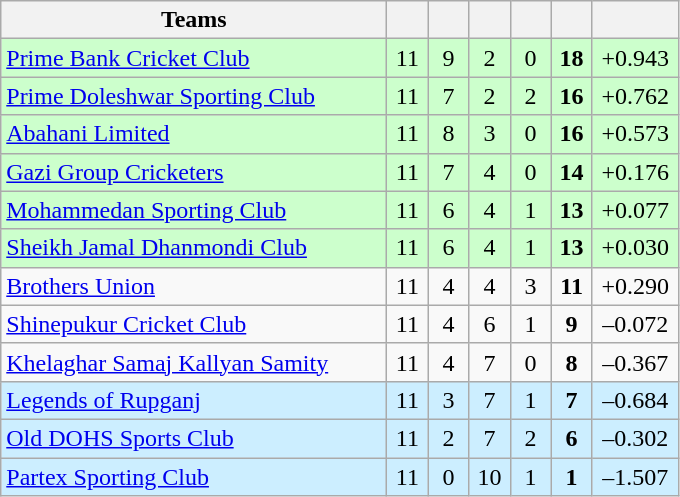<table class="wikitable" style="text-align:center">
<tr>
<th style="width:250px">Teams</th>
<th width="20"></th>
<th width="20"></th>
<th width="20"></th>
<th width="20"></th>
<th width="20"></th>
<th width="50"></th>
</tr>
<tr style="background:#cfc">
<td style="text-align:left;"><a href='#'>Prime Bank Cricket Club</a></td>
<td>11</td>
<td>9</td>
<td>2</td>
<td>0</td>
<td><strong>18</strong></td>
<td>+0.943</td>
</tr>
<tr style="background:#cfc">
<td style="text-align:left;"><a href='#'>Prime Doleshwar Sporting Club</a></td>
<td>11</td>
<td>7</td>
<td>2</td>
<td>2</td>
<td><strong>16</strong></td>
<td>+0.762</td>
</tr>
<tr style="background:#cfc">
<td style="text-align:left;"><a href='#'>Abahani Limited</a></td>
<td>11</td>
<td>8</td>
<td>3</td>
<td>0</td>
<td><strong>16</strong></td>
<td>+0.573</td>
</tr>
<tr style="background:#cfc">
<td style="text-align:left;"><a href='#'>Gazi Group Cricketers</a></td>
<td>11</td>
<td>7</td>
<td>4</td>
<td>0</td>
<td><strong>14</strong></td>
<td>+0.176</td>
</tr>
<tr style="background:#cfc">
<td style="text-align:left;"><a href='#'>Mohammedan Sporting Club</a></td>
<td>11</td>
<td>6</td>
<td>4</td>
<td>1</td>
<td><strong>13</strong></td>
<td>+0.077</td>
</tr>
<tr style="background:#cfc">
<td style="text-align:left;"><a href='#'>Sheikh Jamal Dhanmondi Club</a></td>
<td>11</td>
<td>6</td>
<td>4</td>
<td>1</td>
<td><strong>13</strong></td>
<td>+0.030</td>
</tr>
<tr>
<td style="text-align:left;"><a href='#'>Brothers Union</a></td>
<td>11</td>
<td>4</td>
<td>4</td>
<td>3</td>
<td><strong>11</strong></td>
<td>+0.290</td>
</tr>
<tr>
<td style="text-align:left;"><a href='#'>Shinepukur Cricket Club</a></td>
<td>11</td>
<td>4</td>
<td>6</td>
<td>1</td>
<td><strong>9</strong></td>
<td>–0.072</td>
</tr>
<tr>
<td style="text-align:left;"><a href='#'>Khelaghar Samaj Kallyan Samity</a></td>
<td>11</td>
<td>4</td>
<td>7</td>
<td>0</td>
<td><strong>8</strong></td>
<td>–0.367</td>
</tr>
<tr style="background:#cef">
<td style="text-align:left;"><a href='#'>Legends of Rupganj</a></td>
<td>11</td>
<td>3</td>
<td>7</td>
<td>1</td>
<td><strong>7</strong></td>
<td>–0.684</td>
</tr>
<tr style="background:#cef">
<td style="text-align:left;"><a href='#'>Old DOHS Sports Club</a></td>
<td>11</td>
<td>2</td>
<td>7</td>
<td>2</td>
<td><strong>6</strong></td>
<td>–0.302</td>
</tr>
<tr style="background:#cef">
<td style="text-align:left;"><a href='#'>Partex Sporting Club</a></td>
<td>11</td>
<td>0</td>
<td>10</td>
<td>1</td>
<td><strong>1</strong></td>
<td>–1.507</td>
</tr>
</table>
